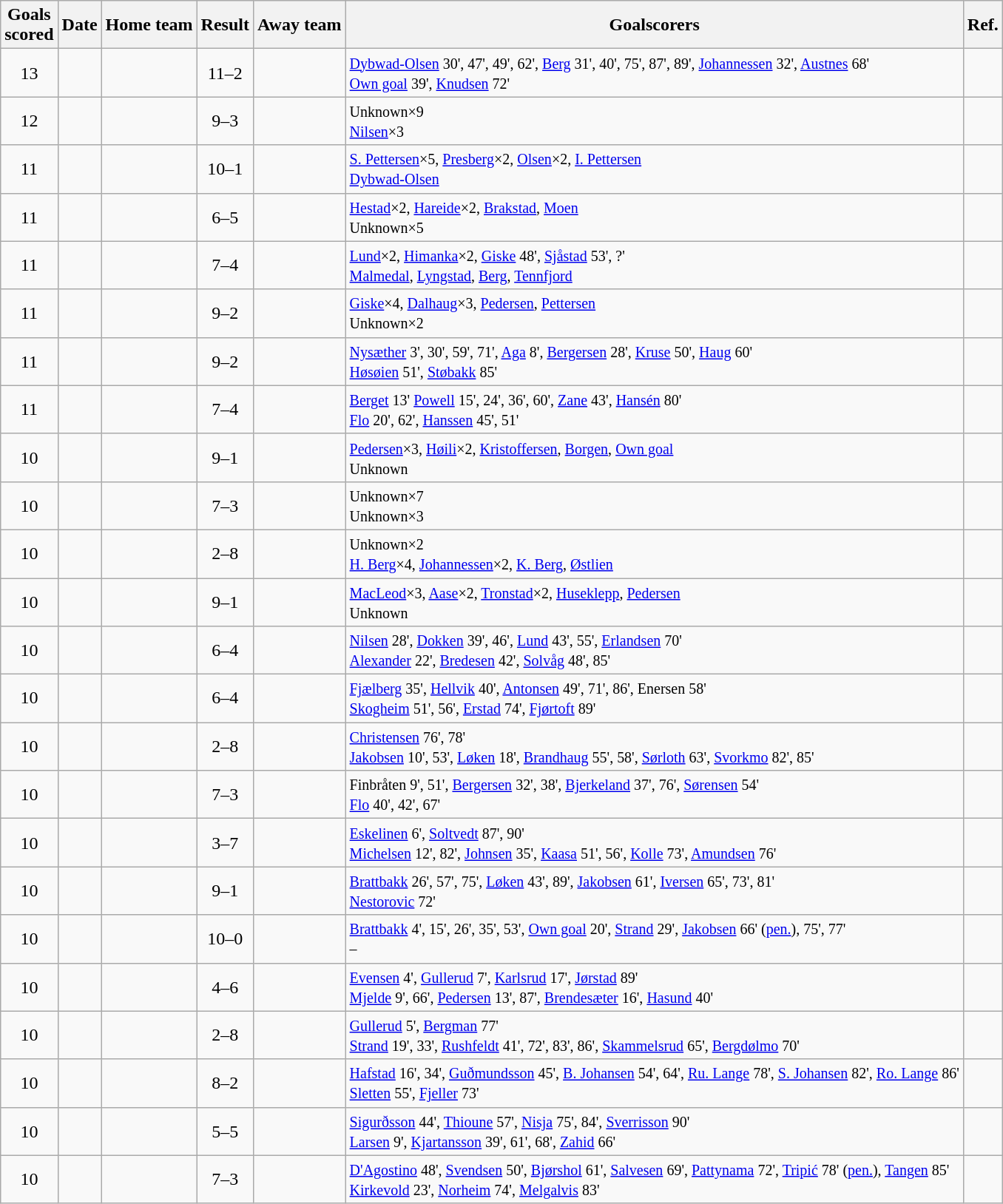<table class="wikitable sortable">
<tr>
<th>Goals <br> scored</th>
<th !width=4%>Date</th>
<th !width=12%>Home team</th>
<th ! align=center>Result</th>
<th !width=12%>Away team</th>
<th ! class="unsortable" align="left">Goalscorers</th>
<th !width=2% class="unsortable" align="center">Ref.</th>
</tr>
<tr>
<td align=center>13</td>
<td></td>
<td></td>
<td align=center>11–2</td>
<td></td>
<td><small> <a href='#'>Dybwad-Olsen</a> 30', 47', 49', 62', <a href='#'>Berg</a> 31', 40', 75', 87', 89', <a href='#'>Johannessen</a> 32', <a href='#'>Austnes</a> 68' </small><br><small><a href='#'>Own goal</a> 39', <a href='#'>Knudsen</a> 72'</small></td>
<td></td>
</tr>
<tr>
<td align=center>12</td>
<td></td>
<td></td>
<td align=center>9–3</td>
<td></td>
<td><small> Unknown×9 </small><br><small><a href='#'>Nilsen</a>×3</small></td>
<td></td>
</tr>
<tr>
<td align=center>11</td>
<td></td>
<td></td>
<td align=center>10–1</td>
<td></td>
<td><small> <a href='#'>S. Pettersen</a>×5, <a href='#'>Presberg</a>×2, <a href='#'>Olsen</a>×2, <a href='#'>I. Pettersen</a> </small><br><small><a href='#'>Dybwad-Olsen</a></small></td>
<td></td>
</tr>
<tr>
<td align=center>11</td>
<td></td>
<td></td>
<td align=center>6–5</td>
<td></td>
<td><small> <a href='#'>Hestad</a>×2, <a href='#'>Hareide</a>×2, <a href='#'>Brakstad</a>, <a href='#'>Moen</a> </small><br><small> Unknown×5 </small></td>
<td></td>
</tr>
<tr>
<td align=center>11</td>
<td></td>
<td></td>
<td align=center>7–4</td>
<td></td>
<td><small> <a href='#'>Lund</a>×2, <a href='#'>Himanka</a>×2, <a href='#'>Giske</a> 48', <a href='#'>Sjåstad</a> 53', ?'</small><br><small><a href='#'>Malmedal</a>, <a href='#'>Lyngstad</a>, <a href='#'>Berg</a>, <a href='#'>Tennfjord</a> </small></td>
<td></td>
</tr>
<tr>
<td align=center>11</td>
<td></td>
<td></td>
<td align=center>9–2</td>
<td></td>
<td><small> <a href='#'>Giske</a>×4, <a href='#'>Dalhaug</a>×3, <a href='#'>Pedersen</a>, <a href='#'>Pettersen</a></small><br><small> Unknown×2 </small></td>
<td></td>
</tr>
<tr>
<td align=center>11</td>
<td></td>
<td></td>
<td align=center>9–2</td>
<td></td>
<td><small> <a href='#'>Nysæther</a> 3', 30', 59', 71', <a href='#'>Aga</a> 8', <a href='#'>Bergersen</a> 28', <a href='#'>Kruse</a> 50', <a href='#'>Haug</a> 60'</small><br><small> <a href='#'>Høsøien</a> 51', <a href='#'>Støbakk</a> 85' </small></td>
<td></td>
</tr>
<tr>
<td align=center>11</td>
<td></td>
<td></td>
<td align=center>7–4</td>
<td></td>
<td><small> <a href='#'>Berget</a> 13' <a href='#'>Powell</a> 15', 24', 36', 60', <a href='#'>Zane</a> 43', <a href='#'>Hansén</a> 80'</small><br><small> <a href='#'>Flo</a> 20', 62', <a href='#'>Hanssen</a> 45', 51' </small></td>
<td></td>
</tr>
<tr>
<td align=center>10</td>
<td></td>
<td></td>
<td align=center>9–1</td>
<td></td>
<td><small> <a href='#'>Pedersen</a>×3, <a href='#'>Høili</a>×2, <a href='#'>Kristoffersen</a>, <a href='#'>Borgen</a>, <a href='#'>Own goal</a> </small><br><small> Unknown </small></td>
<td></td>
</tr>
<tr>
<td align=center>10</td>
<td></td>
<td></td>
<td align=center>7–3</td>
<td></td>
<td><small> Unknown×7 </small><br><small> Unknown×3 </small></td>
<td></td>
</tr>
<tr>
<td align=center>10</td>
<td></td>
<td></td>
<td align=center>2–8</td>
<td></td>
<td><small> Unknown×2 </small><br><small><a href='#'>H. Berg</a>×4, <a href='#'>Johannessen</a>×2, <a href='#'>K. Berg</a>, <a href='#'>Østlien</a></small></td>
<td></td>
</tr>
<tr>
<td align=center>10</td>
<td></td>
<td></td>
<td align=center>9–1</td>
<td></td>
<td><small> <a href='#'>MacLeod</a>×3, <a href='#'>Aase</a>×2, <a href='#'>Tronstad</a>×2, <a href='#'>Huseklepp</a>, <a href='#'>Pedersen</a></small><br><small> Unknown </small></td>
<td></td>
</tr>
<tr>
<td align=center>10</td>
<td></td>
<td></td>
<td align=center>6–4</td>
<td></td>
<td><small> <a href='#'>Nilsen</a> 28', <a href='#'>Dokken</a> 39', 46', <a href='#'>Lund</a> 43', 55', <a href='#'>Erlandsen</a> 70'</small><br><small><a href='#'>Alexander</a> 22', <a href='#'>Bredesen</a> 42', <a href='#'>Solvåg</a> 48', 85'</small></td>
<td></td>
</tr>
<tr>
<td align=center>10</td>
<td></td>
<td></td>
<td align=center>6–4</td>
<td></td>
<td><small> <a href='#'>Fjælberg</a> 35', <a href='#'>Hellvik</a> 40', <a href='#'>Antonsen</a> 49', 71', 86', Enersen 58' </small><br><small><a href='#'>Skogheim</a> 51', 56', <a href='#'>Erstad</a> 74', <a href='#'>Fjørtoft</a> 89'</small></td>
<td></td>
</tr>
<tr>
<td align=center>10</td>
<td></td>
<td></td>
<td align=center>2–8</td>
<td></td>
<td><small> <a href='#'>Christensen</a> 76', 78' </small><br><small><a href='#'>Jakobsen</a> 10', 53', <a href='#'>Løken</a> 18', <a href='#'>Brandhaug</a> 55', 58', <a href='#'>Sørloth</a> 63', <a href='#'>Svorkmo</a> 82', 85' </small></td>
<td></td>
</tr>
<tr>
<td align=center>10</td>
<td></td>
<td></td>
<td align=center>7–3</td>
<td></td>
<td><small> Finbråten 9', 51', <a href='#'>Bergersen</a> 32', 38', <a href='#'>Bjerkeland</a> 37', 76', <a href='#'>Sørensen</a> 54' </small><br><small><a href='#'>Flo</a> 40', 42', 67' </small></td>
<td></td>
</tr>
<tr>
<td align=center>10</td>
<td></td>
<td></td>
<td align=center>3–7</td>
<td></td>
<td><small> <a href='#'>Eskelinen</a> 6', <a href='#'>Soltvedt</a> 87', 90' </small><br><small><a href='#'>Michelsen</a> 12', 82', <a href='#'>Johnsen</a> 35', <a href='#'>Kaasa</a> 51', 56', <a href='#'>Kolle</a> 73', <a href='#'>Amundsen</a> 76' </small></td>
<td></td>
</tr>
<tr>
<td align=center>10</td>
<td></td>
<td></td>
<td align=center>9–1</td>
<td></td>
<td><small> <a href='#'>Brattbakk</a> 26', 57', 75', <a href='#'>Løken</a> 43', 89', <a href='#'>Jakobsen</a> 61', <a href='#'>Iversen</a> 65', 73', 81' </small><br><small> <a href='#'>Nestorovic</a> 72' </small></td>
<td></td>
</tr>
<tr>
<td align=center>10</td>
<td></td>
<td></td>
<td align=center>10–0</td>
<td></td>
<td><small> <a href='#'>Brattbakk</a> 4', 15', 26', 35', 53', <a href='#'>Own goal</a> 20', <a href='#'>Strand</a> 29', <a href='#'>Jakobsen</a> 66' (<a href='#'>pen.</a>), 75', 77' </small><br><small> – </small></td>
<td></td>
</tr>
<tr>
<td align=center>10</td>
<td></td>
<td></td>
<td align=center>4–6</td>
<td></td>
<td><small> <a href='#'>Evensen</a> 4', <a href='#'>Gullerud</a> 7', <a href='#'>Karlsrud</a> 17', <a href='#'>Jørstad</a> 89' </small><br><small> <a href='#'>Mjelde</a> 9', 66', <a href='#'>Pedersen</a> 13', 87', <a href='#'>Brendesæter</a> 16', <a href='#'>Hasund</a> 40' </small></td>
<td></td>
</tr>
<tr>
<td align=center>10</td>
<td></td>
<td></td>
<td align=center>2–8</td>
<td></td>
<td><small> <a href='#'>Gullerud</a> 5', <a href='#'>Bergman</a> 77' </small><br><small> <a href='#'>Strand</a> 19', 33', <a href='#'>Rushfeldt</a> 41', 72', 83', 86', <a href='#'>Skammelsrud</a> 65', <a href='#'>Bergdølmo</a> 70' </small></td>
<td></td>
</tr>
<tr>
<td align=center>10</td>
<td></td>
<td></td>
<td align=center>8–2</td>
<td></td>
<td><small> <a href='#'>Hafstad</a> 16', 34', <a href='#'>Guðmundsson</a> 45', <a href='#'>B. Johansen</a> 54', 64', <a href='#'>Ru. Lange</a> 78', <a href='#'>S. Johansen</a> 82', <a href='#'>Ro. Lange</a> 86' </small><br><small> <a href='#'>Sletten</a> 55', <a href='#'>Fjeller</a> 73' </small></td>
<td></td>
</tr>
<tr>
<td align=center>10</td>
<td></td>
<td></td>
<td align=center>5–5</td>
<td></td>
<td><small> <a href='#'>Sigurðsson</a> 44', <a href='#'>Thioune</a> 57', <a href='#'>Nisja</a> 75', 84', <a href='#'>Sverrisson</a> 90' </small><br><small> <a href='#'>Larsen</a> 9', <a href='#'>Kjartansson</a> 39', 61', 68', <a href='#'>Zahid</a> 66' </small></td>
<td></td>
</tr>
<tr>
<td align=center>10</td>
<td></td>
<td></td>
<td align=center>7–3</td>
<td></td>
<td><small> <a href='#'>D'Agostino</a> 48', <a href='#'>Svendsen</a> 50', <a href='#'>Bjørshol</a> 61', <a href='#'>Salvesen</a> 69', <a href='#'>Pattynama</a> 72', <a href='#'>Tripić</a> 78' (<a href='#'>pen.</a>), <a href='#'>Tangen</a> 85' </small><br><small> <a href='#'>Kirkevold</a> 23', <a href='#'>Norheim</a> 74', <a href='#'>Melgalvis</a> 83' </small></td>
<td></td>
</tr>
</table>
